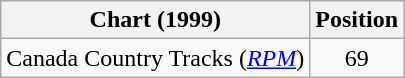<table class="wikitable sortable">
<tr>
<th scope="col">Chart (1999)</th>
<th scope="col">Position</th>
</tr>
<tr>
<td>Canada Country Tracks (<em><a href='#'>RPM</a></em>)</td>
<td align="center">69</td>
</tr>
</table>
